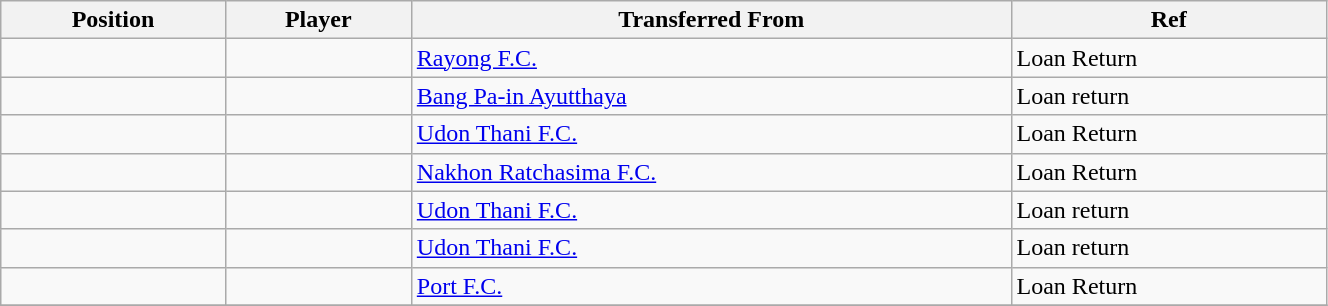<table class="wikitable sortable" style="width:70%; text-align:center; font-size:100%; text-align:left;">
<tr>
<th><strong>Position</strong></th>
<th><strong>Player</strong></th>
<th><strong>Transferred From</strong></th>
<th><strong>Ref</strong></th>
</tr>
<tr>
<td></td>
<td></td>
<td> <a href='#'>Rayong F.C.</a></td>
<td>Loan Return</td>
</tr>
<tr>
<td></td>
<td></td>
<td> <a href='#'>Bang Pa-in Ayutthaya</a></td>
<td>Loan return</td>
</tr>
<tr>
<td></td>
<td></td>
<td> <a href='#'>Udon Thani F.C.</a></td>
<td>Loan Return</td>
</tr>
<tr>
<td></td>
<td></td>
<td> <a href='#'>Nakhon Ratchasima F.C.</a></td>
<td>Loan Return</td>
</tr>
<tr>
<td></td>
<td></td>
<td> <a href='#'>Udon Thani F.C.</a></td>
<td>Loan return</td>
</tr>
<tr>
<td></td>
<td></td>
<td> <a href='#'>Udon Thani F.C.</a></td>
<td>Loan return</td>
</tr>
<tr>
<td></td>
<td></td>
<td> <a href='#'>Port F.C.</a></td>
<td>Loan Return </td>
</tr>
<tr>
</tr>
</table>
